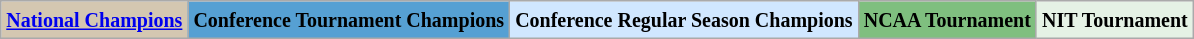<table class="wikitable" style="text-align:center">
<tr>
<td style="background:#d4c7b1;"><small><strong><a href='#'>National Champions</a></strong></small></td>
<td style="background:#56A0D3;"><small><strong>Conference Tournament Champions</strong></small></td>
<td style="background:#d0e7ff;"><small><strong>Conference Regular Season Champions</strong></small></td>
<td style="background:#7fbf7f;"><small><strong>NCAA Tournament</strong></small></td>
<td style="background:#e5f2e5;"><small><strong>NIT Tournament</strong></small></td>
</tr>
</table>
